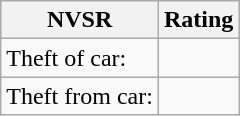<table class="wikitable">
<tr>
<th>NVSR</th>
<th>Rating</th>
</tr>
<tr>
<td>Theft of car:</td>
<td></td>
</tr>
<tr>
<td>Theft from car:</td>
<td></td>
</tr>
</table>
